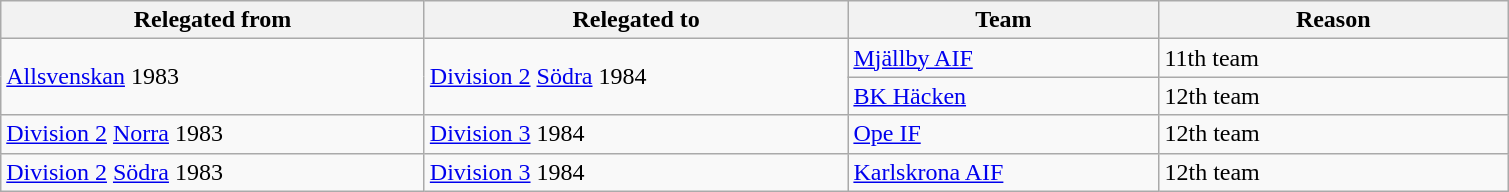<table class="wikitable" style="text-align: left">
<tr>
<th style="width: 275px;">Relegated from</th>
<th style="width: 275px;">Relegated to</th>
<th style="width: 200px;">Team</th>
<th style="width: 225px;">Reason</th>
</tr>
<tr>
<td rowspan=2><a href='#'>Allsvenskan</a> 1983</td>
<td rowspan=2><a href='#'>Division 2</a> <a href='#'>Södra</a> 1984</td>
<td><a href='#'>Mjällby AIF</a></td>
<td>11th team</td>
</tr>
<tr>
<td><a href='#'>BK Häcken</a></td>
<td>12th team</td>
</tr>
<tr>
<td><a href='#'>Division 2</a> <a href='#'>Norra</a> 1983</td>
<td><a href='#'>Division 3</a> 1984</td>
<td><a href='#'>Ope IF</a></td>
<td>12th team</td>
</tr>
<tr>
<td><a href='#'>Division 2</a> <a href='#'>Södra</a> 1983</td>
<td><a href='#'>Division 3</a> 1984</td>
<td><a href='#'>Karlskrona AIF</a></td>
<td>12th team</td>
</tr>
</table>
